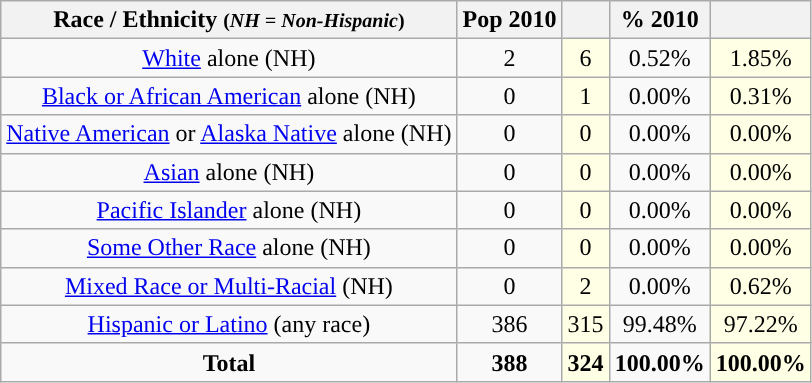<table class="wikitable" style="text-align:center;">
<tr>
<th>Race / Ethnicity <small>(<em>NH = Non-Hispanic</em>)</small></th>
<th>Pop 2010</th>
<th></th>
<th>% 2010</th>
<th></th>
</tr>
<tr>
<td><a href='#'>White</a> alone (NH)</td>
<td>2</td>
<td style='background: #ffffe6;'>6</td>
<td>0.52%</td>
<td style='background: #ffffe6;'>1.85%</td>
</tr>
<tr>
<td><a href='#'>Black or African American</a> alone (NH)</td>
<td>0</td>
<td style='background: #ffffe6;'>1</td>
<td>0.00%</td>
<td style='background: #ffffe6;'>0.31%</td>
</tr>
<tr>
<td><a href='#'>Native American</a> or <a href='#'>Alaska Native</a> alone (NH)</td>
<td>0</td>
<td style='background: #ffffe6;'>0</td>
<td>0.00%</td>
<td style='background: #ffffe6;'>0.00%</td>
</tr>
<tr>
<td><a href='#'>Asian</a> alone (NH)</td>
<td>0</td>
<td style='background: #ffffe6;'>0</td>
<td>0.00%</td>
<td style='background: #ffffe6;'>0.00%</td>
</tr>
<tr>
<td><a href='#'>Pacific Islander</a> alone (NH)</td>
<td>0</td>
<td style='background: #ffffe6;'>0</td>
<td>0.00%</td>
<td style='background: #ffffe6;'>0.00%</td>
</tr>
<tr>
<td><a href='#'>Some Other Race</a> alone (NH)</td>
<td>0</td>
<td style='background: #ffffe6;'>0</td>
<td>0.00%</td>
<td style='background: #ffffe6;'>0.00%</td>
</tr>
<tr>
<td><a href='#'>Mixed Race or Multi-Racial</a> (NH)</td>
<td>0</td>
<td style='background: #ffffe6;'>2</td>
<td>0.00%</td>
<td style='background: #ffffe6;'>0.62%</td>
</tr>
<tr>
<td><a href='#'>Hispanic or Latino</a> (any race)</td>
<td>386</td>
<td style='background: #ffffe6;'>315</td>
<td>99.48%</td>
<td style='background: #ffffe6;'>97.22%</td>
</tr>
<tr>
<td><strong>Total</strong></td>
<td><strong>388</strong></td>
<td style='background: #ffffe6;'><strong>324</strong></td>
<td><strong>100.00%</strong></td>
<td style='background: #ffffe6;'><strong>100.00%</strong></td>
</tr>
</table>
